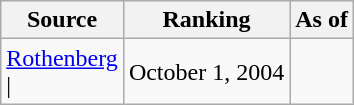<table class="wikitable" style="text-align:center">
<tr>
<th>Source</th>
<th>Ranking</th>
<th>As of</th>
</tr>
<tr>
<td align=left><a href='#'>Rothenberg</a><br>| </td>
<td>October 1, 2004</td>
</tr>
</table>
